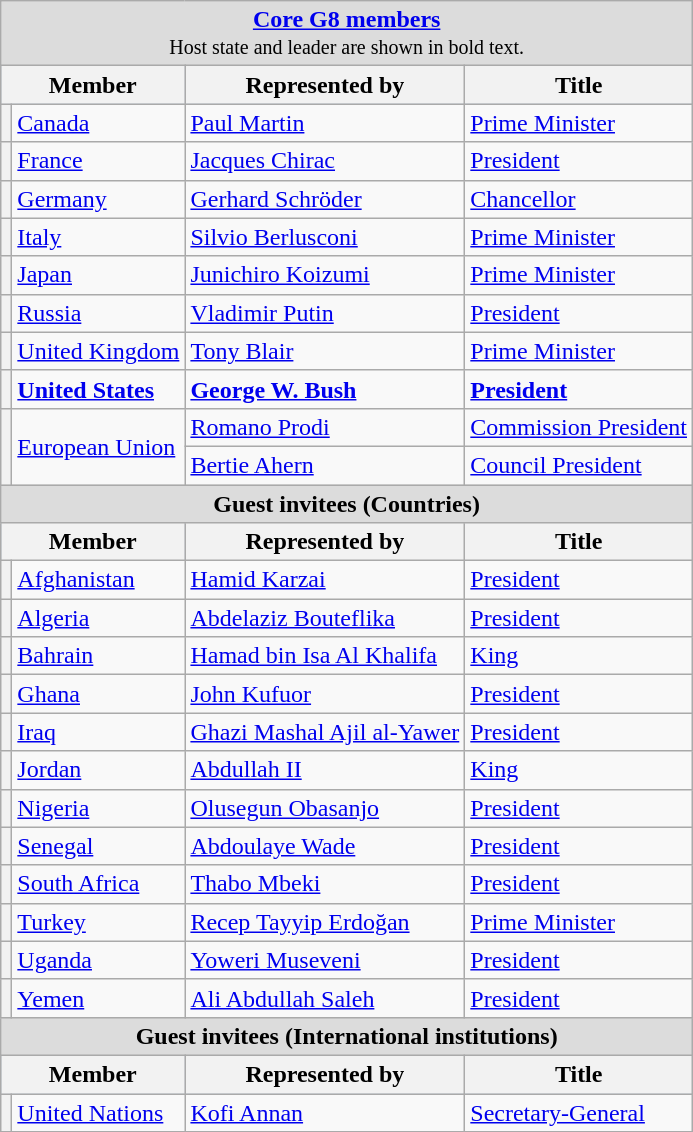<table class="wikitable">
<tr>
<td colspan="4" style="text-align: center; background:Gainsboro"><strong><a href='#'>Core G8 members</a></strong><br><small>Host state and leader are shown in bold text.</small></td>
</tr>
<tr style="background:LightSteelBlue; text-align:center;">
<th colspan=2>Member</th>
<th>Represented by</th>
<th>Title</th>
</tr>
<tr>
<th></th>
<td><a href='#'>Canada</a></td>
<td><a href='#'>Paul Martin</a></td>
<td><a href='#'>Prime Minister</a></td>
</tr>
<tr>
<th></th>
<td><a href='#'>France</a></td>
<td><a href='#'>Jacques Chirac</a></td>
<td><a href='#'>President</a></td>
</tr>
<tr>
<th></th>
<td><a href='#'>Germany</a></td>
<td><a href='#'>Gerhard Schröder</a></td>
<td><a href='#'>Chancellor</a></td>
</tr>
<tr>
<th></th>
<td><a href='#'>Italy</a></td>
<td><a href='#'>Silvio Berlusconi</a></td>
<td><a href='#'>Prime Minister</a></td>
</tr>
<tr>
<th></th>
<td><a href='#'>Japan</a></td>
<td><a href='#'>Junichiro Koizumi</a></td>
<td><a href='#'>Prime Minister</a></td>
</tr>
<tr>
<th></th>
<td><a href='#'>Russia</a></td>
<td><a href='#'>Vladimir Putin</a></td>
<td><a href='#'>President</a></td>
</tr>
<tr>
<th></th>
<td><a href='#'>United Kingdom</a></td>
<td><a href='#'>Tony Blair</a></td>
<td><a href='#'>Prime Minister</a></td>
</tr>
<tr>
<th></th>
<td><strong><a href='#'>United States</a></strong></td>
<td><strong><a href='#'>George W. Bush</a></strong></td>
<td><strong><a href='#'>President</a></strong></td>
</tr>
<tr>
<th rowspan="2"></th>
<td rowspan="2"><a href='#'>European Union</a></td>
<td><a href='#'>Romano Prodi</a></td>
<td><a href='#'>Commission President</a></td>
</tr>
<tr>
<td><a href='#'>Bertie Ahern</a></td>
<td><a href='#'>Council President</a></td>
</tr>
<tr>
<td colspan="4" style="text-align: center; background:Gainsboro"><strong>Guest invitees (Countries)</strong><br></td>
</tr>
<tr style="background:LightSteelBlue; text-align:center;">
<th colspan=2>Member</th>
<th>Represented by</th>
<th>Title</th>
</tr>
<tr>
<th></th>
<td><a href='#'>Afghanistan</a></td>
<td><a href='#'>Hamid Karzai</a></td>
<td><a href='#'>President</a></td>
</tr>
<tr>
<th></th>
<td><a href='#'>Algeria</a></td>
<td><a href='#'>Abdelaziz Bouteflika</a></td>
<td><a href='#'>President</a></td>
</tr>
<tr>
<th></th>
<td><a href='#'>Bahrain</a></td>
<td><a href='#'>Hamad bin Isa Al Khalifa</a></td>
<td><a href='#'>King</a></td>
</tr>
<tr>
<th></th>
<td><a href='#'>Ghana</a></td>
<td><a href='#'>John Kufuor</a></td>
<td><a href='#'>President</a></td>
</tr>
<tr>
<th></th>
<td><a href='#'>Iraq</a></td>
<td><a href='#'>Ghazi Mashal Ajil al-Yawer</a></td>
<td><a href='#'>President</a></td>
</tr>
<tr>
<th></th>
<td><a href='#'>Jordan</a></td>
<td><a href='#'>Abdullah II</a></td>
<td><a href='#'>King</a></td>
</tr>
<tr>
<th></th>
<td><a href='#'>Nigeria</a></td>
<td><a href='#'>Olusegun Obasanjo</a></td>
<td><a href='#'>President</a></td>
</tr>
<tr>
<th></th>
<td><a href='#'>Senegal</a></td>
<td><a href='#'>Abdoulaye Wade</a></td>
<td><a href='#'>President</a></td>
</tr>
<tr>
<th></th>
<td><a href='#'>South Africa</a></td>
<td><a href='#'>Thabo Mbeki</a></td>
<td><a href='#'>President</a></td>
</tr>
<tr>
<th></th>
<td><a href='#'>Turkey</a></td>
<td><a href='#'>Recep Tayyip Erdoğan</a></td>
<td><a href='#'>Prime Minister</a></td>
</tr>
<tr>
<th></th>
<td><a href='#'>Uganda</a></td>
<td><a href='#'>Yoweri Museveni</a></td>
<td><a href='#'>President</a></td>
</tr>
<tr>
<th></th>
<td><a href='#'>Yemen</a></td>
<td><a href='#'>Ali Abdullah Saleh</a></td>
<td><a href='#'>President</a></td>
</tr>
<tr>
<td colspan="4" style="text-align: center; background:Gainsboro"><strong>Guest invitees (International institutions)</strong><br></td>
</tr>
<tr style="background:LightSteelBlue; text-align:center;">
<th colspan=2>Member</th>
<th>Represented by</th>
<th>Title</th>
</tr>
<tr>
<th></th>
<td><a href='#'>United Nations</a></td>
<td><a href='#'>Kofi Annan</a></td>
<td><a href='#'>Secretary-General</a></td>
</tr>
</table>
